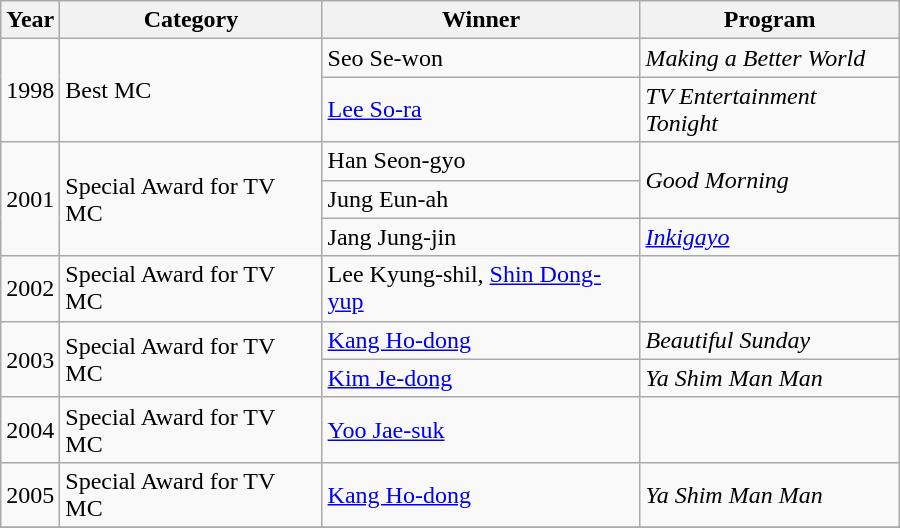<table class="wikitable" style="width:600px">
<tr>
<th width=10>Year</th>
<th>Category</th>
<th>Winner</th>
<th>Program</th>
</tr>
<tr>
<td rowspan=2>1998</td>
<td rowspan=2>Best MC</td>
<td>Seo Se-won</td>
<td><em>Making a Better World</em></td>
</tr>
<tr>
<td><a href='#'>Lee So-ra</a></td>
<td><em>TV Entertainment Tonight</em></td>
</tr>
<tr>
<td rowspan=3>2001</td>
<td rowspan=3>Special Award for TV MC</td>
<td>Han Seon-gyo</td>
<td rowspan=2><em>Good Morning</em></td>
</tr>
<tr>
<td>Jung Eun-ah</td>
</tr>
<tr>
<td>Jang Jung-jin</td>
<td><em><a href='#'>Inkigayo</a></em></td>
</tr>
<tr>
<td>2002</td>
<td>Special Award for TV MC</td>
<td>Lee Kyung-shil, <a href='#'>Shin Dong-yup</a></td>
<td></td>
</tr>
<tr>
<td rowspan=2>2003</td>
<td rowspan=2>Special Award for TV MC</td>
<td><a href='#'>Kang Ho-dong</a></td>
<td><em>Beautiful Sunday</em></td>
</tr>
<tr>
<td><a href='#'>Kim Je-dong</a></td>
<td><em>Ya Shim Man Man</em></td>
</tr>
<tr>
<td>2004</td>
<td>Special Award for TV MC</td>
<td><a href='#'>Yoo Jae-suk</a></td>
<td></td>
</tr>
<tr>
<td>2005</td>
<td>Special Award for TV MC</td>
<td><a href='#'>Kang Ho-dong</a></td>
<td><em>Ya Shim Man Man</em></td>
</tr>
<tr>
</tr>
</table>
